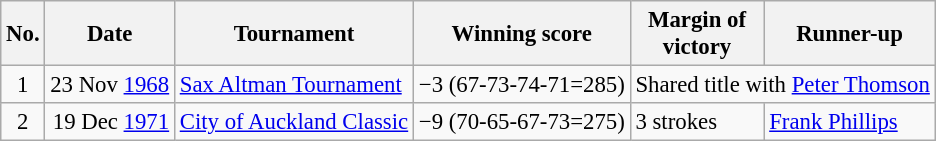<table class="wikitable" style="font-size:95%;">
<tr>
<th>No.</th>
<th>Date</th>
<th>Tournament</th>
<th>Winning score</th>
<th>Margin of<br>victory</th>
<th>Runner-up</th>
</tr>
<tr>
<td align=center>1</td>
<td align=right>23 Nov <a href='#'>1968</a></td>
<td><a href='#'>Sax Altman Tournament</a></td>
<td>−3 (67-73-74-71=285)</td>
<td colspan=2>Shared title with  <a href='#'>Peter Thomson</a></td>
</tr>
<tr>
<td align=center>2</td>
<td align=right>19 Dec <a href='#'>1971</a></td>
<td><a href='#'>City of Auckland Classic</a></td>
<td>−9 (70-65-67-73=275)</td>
<td>3 strokes</td>
<td> <a href='#'>Frank Phillips</a></td>
</tr>
</table>
